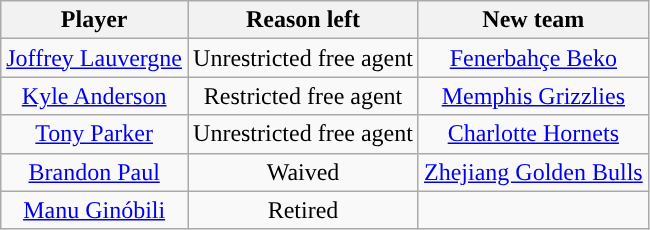<table class="wikitable sortable sortable" style="text-align: center">
<tr>
<th>Player</th>
<th>Reason left</th>
<th>New team</th>
</tr>
<tr style="text-align: center">
<td><a href='#'>Joffrey Lauvergne</a></td>
<td>Unrestricted free agent</td>
<td> <a href='#'>Fenerbahçe Beko</a></td>
</tr>
<tr style="text-align: center">
<td><a href='#'>Kyle Anderson</a></td>
<td>Restricted free agent</td>
<td><a href='#'>Memphis Grizzlies</a></td>
</tr>
<tr style="text-align: center">
<td><a href='#'>Tony Parker</a></td>
<td>Unrestricted free agent</td>
<td><a href='#'>Charlotte Hornets</a></td>
</tr>
<tr style="text-align: center">
<td><a href='#'>Brandon Paul</a></td>
<td>Waived</td>
<td> <a href='#'>Zhejiang Golden Bulls</a></td>
</tr>
<tr style="text-align: center">
<td><a href='#'>Manu Ginóbili</a></td>
<td>Retired</td>
<td></td>
</tr>
</table>
